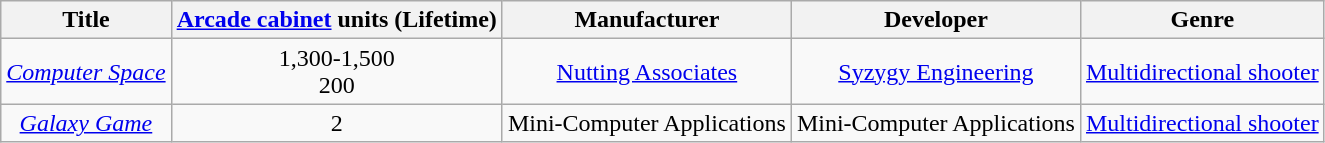<table class="wikitable sortable" style="text-align:center">
<tr>
<th>Title</th>
<th><a href='#'>Arcade cabinet</a> units (Lifetime)</th>
<th>Manufacturer</th>
<th>Developer</th>
<th>Genre</th>
</tr>
<tr>
<td><em><a href='#'>Computer Space</a></em></td>
<td>1,300-1,500<br>200</td>
<td><a href='#'>Nutting Associates</a></td>
<td><a href='#'>Syzygy Engineering</a></td>
<td><a href='#'>Multidirectional shooter</a></td>
</tr>
<tr>
<td><em><a href='#'>Galaxy Game</a></em></td>
<td>2</td>
<td>Mini-Computer Applications</td>
<td>Mini-Computer Applications</td>
<td><a href='#'>Multidirectional shooter</a></td>
</tr>
</table>
